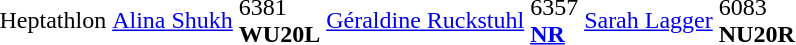<table>
<tr>
<td>Heptathlon</td>
<td><a href='#'>Alina Shukh</a><br></td>
<td>6381<br><strong>WU20L</strong></td>
<td><a href='#'>Géraldine Ruckstuhl</a><br></td>
<td>6357<br><strong><a href='#'>NR</a></strong></td>
<td><a href='#'>Sarah Lagger</a><br></td>
<td>6083<br><strong>NU20R</strong></td>
</tr>
</table>
